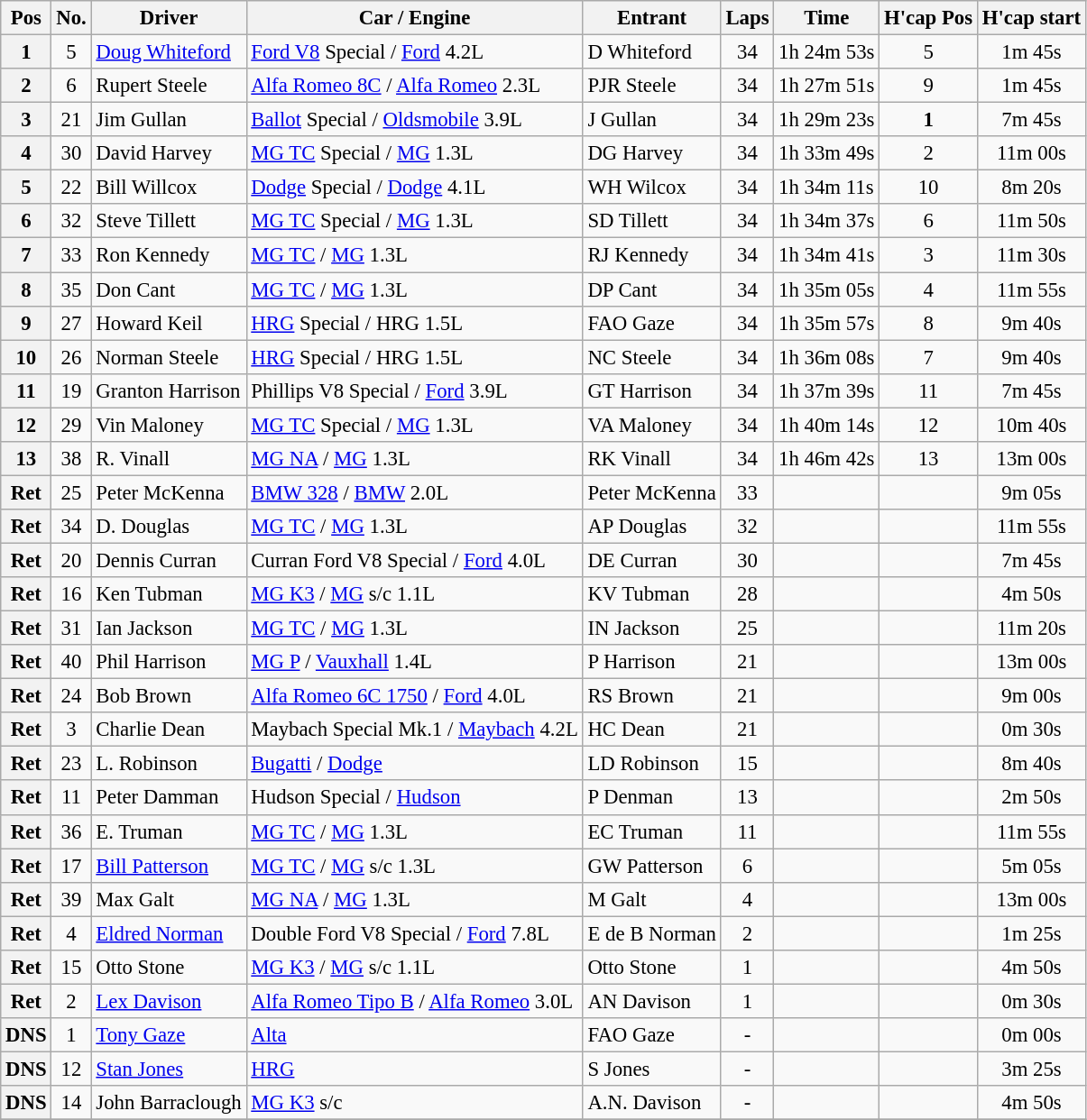<table class="wikitable" style="font-size: 95%;">
<tr>
<th>Pos</th>
<th>No.</th>
<th>Driver</th>
<th>Car / Engine</th>
<th>Entrant</th>
<th>Laps</th>
<th>Time</th>
<th>H'cap Pos</th>
<th>H'cap start</th>
</tr>
<tr>
<th>1</th>
<td align="center">5</td>
<td> <a href='#'>Doug Whiteford</a></td>
<td><a href='#'>Ford V8</a> Special / <a href='#'>Ford</a> 4.2L</td>
<td>D Whiteford</td>
<td align="center">34</td>
<td>1h 24m 53s</td>
<td align="center">5</td>
<td align="center">1m 45s</td>
</tr>
<tr>
<th>2</th>
<td align="center">6</td>
<td> Rupert Steele</td>
<td><a href='#'>Alfa Romeo 8C</a> / <a href='#'>Alfa Romeo</a> 2.3L</td>
<td>PJR Steele</td>
<td align="center">34</td>
<td>1h 27m 51s</td>
<td align="center">9</td>
<td align="center">1m 45s</td>
</tr>
<tr>
<th>3</th>
<td align="center">21</td>
<td> Jim Gullan</td>
<td><a href='#'>Ballot</a> Special / <a href='#'>Oldsmobile</a> 3.9L</td>
<td>J Gullan</td>
<td align="center">34</td>
<td>1h 29m 23s</td>
<td align="center"><strong>1</strong></td>
<td align="center">7m 45s</td>
</tr>
<tr>
<th>4</th>
<td align="center">30</td>
<td> David Harvey</td>
<td><a href='#'>MG TC</a> Special / <a href='#'>MG</a> 1.3L</td>
<td>DG Harvey</td>
<td align="center">34</td>
<td>1h 33m 49s</td>
<td align="center">2</td>
<td align="center">11m 00s</td>
</tr>
<tr>
<th>5</th>
<td align="center">22</td>
<td> Bill Willcox</td>
<td><a href='#'>Dodge</a> Special / <a href='#'>Dodge</a> 4.1L</td>
<td>WH Wilcox</td>
<td align="center">34</td>
<td>1h 34m 11s</td>
<td align="center">10</td>
<td align="center">8m 20s</td>
</tr>
<tr>
<th>6</th>
<td align="center">32</td>
<td> Steve Tillett</td>
<td><a href='#'>MG TC</a> Special / <a href='#'>MG</a> 1.3L</td>
<td>SD Tillett</td>
<td align="center">34</td>
<td>1h 34m 37s</td>
<td align="center">6</td>
<td align="center">11m 50s</td>
</tr>
<tr>
<th>7</th>
<td align="center">33</td>
<td> Ron Kennedy</td>
<td><a href='#'>MG TC</a> / <a href='#'>MG</a> 1.3L</td>
<td>RJ Kennedy</td>
<td align="center">34</td>
<td>1h 34m 41s</td>
<td align="center">3</td>
<td align="center">11m 30s</td>
</tr>
<tr>
<th>8</th>
<td align="center">35</td>
<td> Don Cant</td>
<td><a href='#'>MG TC</a> / <a href='#'>MG</a> 1.3L</td>
<td>DP Cant</td>
<td align="center">34</td>
<td>1h 35m 05s</td>
<td align="center">4</td>
<td align="center">11m 55s</td>
</tr>
<tr>
<th>9</th>
<td align="center">27</td>
<td> Howard Keil </td>
<td><a href='#'>HRG</a> Special / HRG 1.5L</td>
<td>FAO Gaze</td>
<td align="center">34</td>
<td>1h 35m 57s</td>
<td align="center">8</td>
<td align="center">9m 40s</td>
</tr>
<tr>
<th>10</th>
<td align="center">26</td>
<td> Norman Steele</td>
<td><a href='#'>HRG</a> Special / HRG 1.5L</td>
<td>NC Steele</td>
<td align="center">34</td>
<td>1h 36m 08s</td>
<td align="center">7</td>
<td align="center">9m 40s</td>
</tr>
<tr>
<th>11</th>
<td align="center">19</td>
<td> Granton Harrison</td>
<td>Phillips V8 Special / <a href='#'>Ford</a> 3.9L</td>
<td>GT Harrison</td>
<td align="center">34</td>
<td>1h 37m 39s</td>
<td align="center">11</td>
<td align="center">7m 45s</td>
</tr>
<tr>
<th>12</th>
<td align="center">29</td>
<td> Vin Maloney</td>
<td><a href='#'>MG TC</a> Special / <a href='#'>MG</a> 1.3L</td>
<td>VA Maloney</td>
<td align="center">34</td>
<td>1h 40m 14s</td>
<td align="center">12</td>
<td align="center">10m 40s</td>
</tr>
<tr>
<th>13</th>
<td align="center">38</td>
<td> R. Vinall</td>
<td><a href='#'>MG NA</a> / <a href='#'>MG</a> 1.3L</td>
<td>RK Vinall</td>
<td align="center">34</td>
<td>1h 46m 42s</td>
<td align="center">13</td>
<td align="center">13m 00s</td>
</tr>
<tr>
<th>Ret</th>
<td align="center">25</td>
<td> Peter McKenna</td>
<td><a href='#'>BMW 328</a> / <a href='#'>BMW</a> 2.0L</td>
<td>Peter McKenna</td>
<td align="center">33</td>
<td></td>
<td></td>
<td align="center">9m 05s</td>
</tr>
<tr>
<th>Ret</th>
<td align="center">34</td>
<td> D. Douglas</td>
<td><a href='#'>MG TC</a> / <a href='#'>MG</a> 1.3L</td>
<td>AP Douglas</td>
<td align="center">32</td>
<td></td>
<td></td>
<td align="center">11m 55s</td>
</tr>
<tr>
<th>Ret</th>
<td align="center">20</td>
<td> Dennis Curran</td>
<td>Curran Ford V8 Special / <a href='#'>Ford</a> 4.0L</td>
<td>DE Curran</td>
<td align="center">30</td>
<td></td>
<td></td>
<td align="center">7m 45s</td>
</tr>
<tr>
<th>Ret</th>
<td align="center">16</td>
<td> Ken Tubman</td>
<td><a href='#'>MG K3</a> / <a href='#'>MG</a> s/c 1.1L</td>
<td>KV Tubman</td>
<td align="center">28</td>
<td></td>
<td></td>
<td align="center">4m 50s</td>
</tr>
<tr>
<th>Ret</th>
<td align="center">31</td>
<td> Ian Jackson</td>
<td><a href='#'>MG TC</a> / <a href='#'>MG</a> 1.3L</td>
<td>IN Jackson</td>
<td align="center">25</td>
<td></td>
<td></td>
<td align="center">11m 20s</td>
</tr>
<tr>
<th>Ret</th>
<td align="center">40</td>
<td> Phil Harrison</td>
<td><a href='#'>MG P</a> / <a href='#'>Vauxhall</a> 1.4L</td>
<td>P Harrison</td>
<td align="center">21</td>
<td></td>
<td></td>
<td align="center">13m 00s</td>
</tr>
<tr>
<th>Ret</th>
<td align="center">24</td>
<td> Bob Brown</td>
<td><a href='#'>Alfa Romeo 6C 1750</a> / <a href='#'>Ford</a> 4.0L</td>
<td>RS Brown</td>
<td align="center">21</td>
<td></td>
<td></td>
<td align="center">9m 00s</td>
</tr>
<tr>
<th>Ret</th>
<td align="center">3</td>
<td> Charlie Dean</td>
<td>Maybach Special Mk.1 / <a href='#'>Maybach</a> 4.2L</td>
<td>HC Dean</td>
<td align="center">21</td>
<td></td>
<td></td>
<td align="center">0m 30s</td>
</tr>
<tr>
<th>Ret</th>
<td align="center">23</td>
<td> L. Robinson</td>
<td><a href='#'>Bugatti</a> / <a href='#'>Dodge</a></td>
<td>LD Robinson</td>
<td align="center">15</td>
<td></td>
<td></td>
<td align="center">8m 40s</td>
</tr>
<tr>
<th>Ret</th>
<td align="center">11</td>
<td> Peter Damman</td>
<td>Hudson Special / <a href='#'>Hudson</a></td>
<td>P Denman</td>
<td align="center">13</td>
<td></td>
<td></td>
<td align="center">2m 50s</td>
</tr>
<tr>
<th>Ret</th>
<td align="center">36</td>
<td> E. Truman</td>
<td><a href='#'>MG TC</a> / <a href='#'>MG</a> 1.3L</td>
<td>EC Truman</td>
<td align="center">11</td>
<td></td>
<td></td>
<td align="center">11m 55s</td>
</tr>
<tr>
<th>Ret</th>
<td align="center">17</td>
<td> <a href='#'>Bill Patterson</a></td>
<td><a href='#'>MG TC</a> / <a href='#'>MG</a> s/c 1.3L</td>
<td>GW Patterson</td>
<td align="center">6</td>
<td></td>
<td></td>
<td align="center">5m 05s</td>
</tr>
<tr>
<th>Ret</th>
<td align="center">39</td>
<td> Max Galt</td>
<td><a href='#'>MG NA</a> / <a href='#'>MG</a> 1.3L</td>
<td>M Galt</td>
<td align="center">4</td>
<td></td>
<td></td>
<td align="center">13m 00s</td>
</tr>
<tr>
<th>Ret</th>
<td align="center">4</td>
<td> <a href='#'>Eldred Norman</a></td>
<td>Double Ford V8 Special / <a href='#'>Ford</a> 7.8L</td>
<td>E de B Norman</td>
<td align="center">2</td>
<td></td>
<td></td>
<td align="center">1m 25s</td>
</tr>
<tr>
<th>Ret</th>
<td align="center">15</td>
<td> Otto Stone</td>
<td><a href='#'>MG K3</a> / <a href='#'>MG</a> s/c 1.1L</td>
<td>Otto Stone</td>
<td align="center">1</td>
<td></td>
<td></td>
<td align="center">4m 50s</td>
</tr>
<tr>
<th>Ret</th>
<td align="center">2</td>
<td> <a href='#'>Lex Davison</a></td>
<td><a href='#'>Alfa Romeo Tipo B</a> / <a href='#'>Alfa Romeo</a> 3.0L</td>
<td>AN Davison</td>
<td align="center">1</td>
<td></td>
<td></td>
<td align="center">0m 30s</td>
</tr>
<tr>
<th>DNS</th>
<td align="center">1</td>
<td> <a href='#'>Tony Gaze</a></td>
<td><a href='#'>Alta</a></td>
<td>FAO Gaze</td>
<td align="center">-</td>
<td></td>
<td></td>
<td align="center">0m 00s</td>
</tr>
<tr>
<th>DNS</th>
<td align="center">12</td>
<td> <a href='#'>Stan Jones</a></td>
<td><a href='#'>HRG</a></td>
<td>S Jones</td>
<td align="center">-</td>
<td></td>
<td></td>
<td align="center">3m 25s</td>
</tr>
<tr>
<th>DNS</th>
<td align="center">14</td>
<td> John Barraclough</td>
<td><a href='#'>MG K3</a> s/c</td>
<td>A.N. Davison</td>
<td align="center">-</td>
<td></td>
<td></td>
<td align="center">4m 50s</td>
</tr>
<tr>
</tr>
</table>
